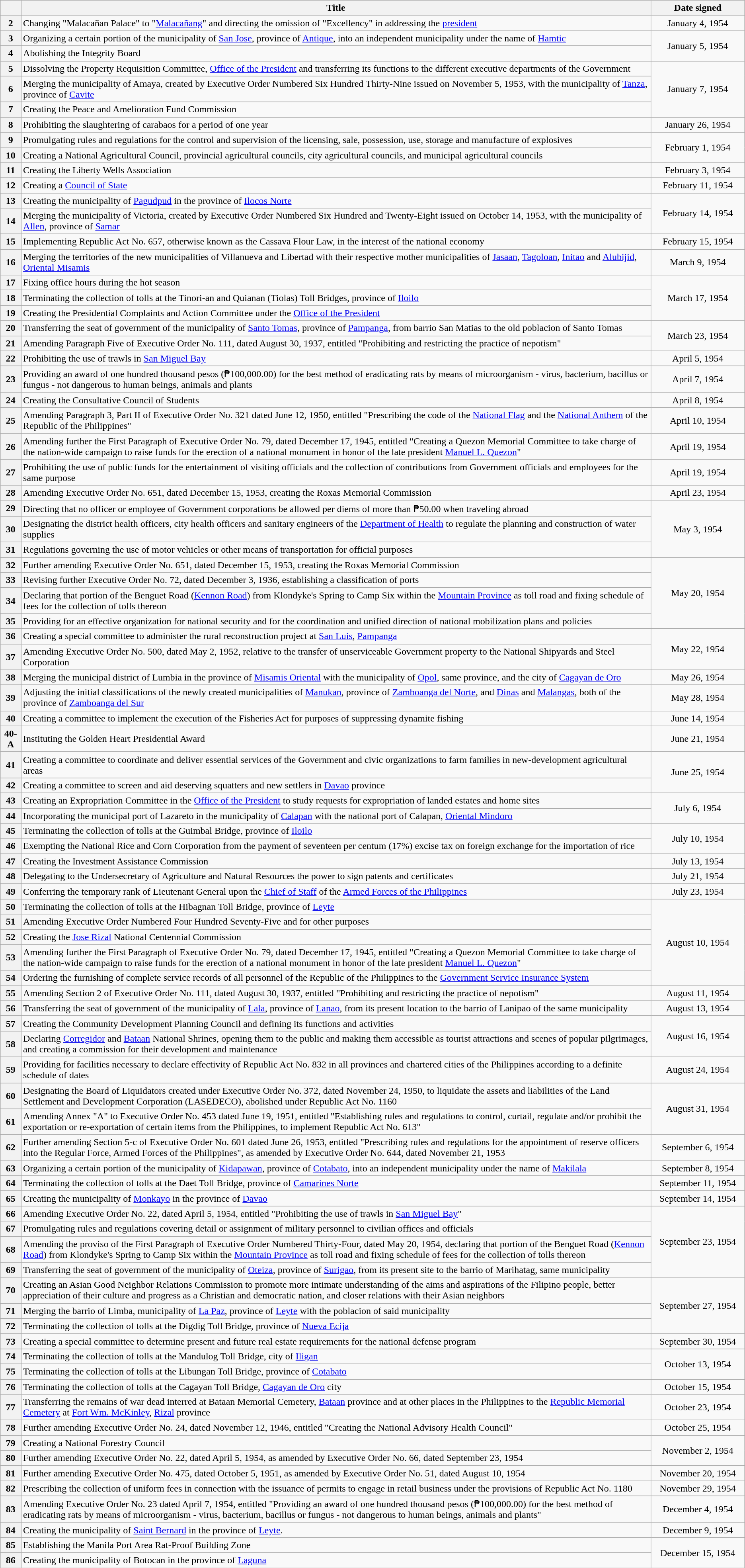<table class="wikitable sortable" style="text-align:center;">
<tr>
<th scope="col"></th>
<th scope="col">Title</th>
<th scope="col" width="150px">Date signed</th>
</tr>
<tr>
<th scope="row">2</th>
<td style="text-align:left;">Changing "Malacañan Palace" to "<a href='#'>Malacañang</a>" and directing the omission of "Excellency" in addressing the <a href='#'>president</a></td>
<td>January 4, 1954</td>
</tr>
<tr>
<th scope="row">3</th>
<td style="text-align:left;">Organizing a certain portion of the municipality of <a href='#'>San Jose</a>, province of <a href='#'>Antique</a>, into an independent municipality under the name of <a href='#'>Hamtic</a></td>
<td rowspan="2">January 5, 1954</td>
</tr>
<tr>
<th scope="row">4</th>
<td style="text-align:left;">Abolishing the Integrity Board</td>
</tr>
<tr>
<th scope="row">5</th>
<td style="text-align:left;">Dissolving the Property Requisition Committee, <a href='#'>Office of the President</a> and transferring its functions to the different executive departments of the Government</td>
<td rowspan="3">January 7, 1954</td>
</tr>
<tr>
<th scope="row">6</th>
<td style="text-align:left;">Merging the municipality of Amaya, created by Executive Order Numbered Six Hundred Thirty-Nine issued on November 5, 1953, with the municipality of <a href='#'>Tanza</a>, province of <a href='#'>Cavite</a></td>
</tr>
<tr>
<th scope="row">7</th>
<td style="text-align:left;">Creating the Peace and Amelioration Fund Commission</td>
</tr>
<tr>
<th scope="row">8</th>
<td style="text-align:left;">Prohibiting the slaughtering of carabaos for a period of one year</td>
<td>January 26, 1954</td>
</tr>
<tr>
<th scope="row">9</th>
<td style="text-align:left;">Promulgating rules and regulations for the control and supervision of the licensing, sale, possession, use, storage and manufacture of explosives</td>
<td rowspan="2">February 1, 1954</td>
</tr>
<tr>
<th scope="row">10</th>
<td style="text-align:left;">Creating a National Agricultural Council, provincial agricultural councils, city agricultural councils, and municipal agricultural councils</td>
</tr>
<tr>
<th scope="row">11</th>
<td style="text-align:left;">Creating the Liberty Wells Association</td>
<td>February 3, 1954</td>
</tr>
<tr>
<th scope="row">12</th>
<td style="text-align:left;">Creating a <a href='#'>Council of State</a></td>
<td>February 11, 1954</td>
</tr>
<tr>
<th scope="row">13</th>
<td style="text-align:left;">Creating the municipality of <a href='#'>Pagudpud</a> in the province of <a href='#'>Ilocos Norte</a></td>
<td rowspan="2">February 14, 1954</td>
</tr>
<tr>
<th scope="row">14</th>
<td style="text-align:left;">Merging the municipality of Victoria, created by Executive Order Numbered Six Hundred and Twenty-Eight issued on October 14, 1953, with the municipality of <a href='#'>Allen</a>, province of <a href='#'>Samar</a></td>
</tr>
<tr>
<th scope="row">15</th>
<td style="text-align:left;">Implementing Republic Act No. 657, otherwise known as the Cassava Flour Law, in the interest of the national economy</td>
<td>February 15, 1954</td>
</tr>
<tr>
<th scope="row">16</th>
<td style="text-align:left;">Merging the territories of the new municipalities of Villanueva and Libertad with their respective mother municipalities of <a href='#'>Jasaan</a>, <a href='#'>Tagoloan</a>, <a href='#'>Initao</a> and <a href='#'>Alubijid</a>, <a href='#'>Oriental Misamis</a></td>
<td>March 9, 1954</td>
</tr>
<tr>
<th scope="row">17</th>
<td style="text-align:left;">Fixing office hours during the hot season</td>
<td rowspan="3">March 17, 1954</td>
</tr>
<tr>
<th scope="row">18</th>
<td style="text-align:left;">Terminating the collection of tolls at the Tinori-an and Quianan (Tiolas) Toll Bridges, province of <a href='#'>Iloilo</a></td>
</tr>
<tr>
<th scope="row">19</th>
<td style="text-align:left;">Creating the Presidential Complaints and Action Committee under the <a href='#'>Office of the President</a></td>
</tr>
<tr>
<th scope="row">20</th>
<td style="text-align:left;">Transferring the seat of government of the municipality of <a href='#'>Santo Tomas</a>, province of <a href='#'>Pampanga</a>, from barrio San Matias to the old poblacion of Santo Tomas</td>
<td rowspan="2">March 23, 1954</td>
</tr>
<tr>
<th scope="row">21</th>
<td style="text-align:left;">Amending Paragraph Five of Executive Order No. 111, dated August 30, 1937, entitled "Prohibiting and restricting the practice of nepotism"</td>
</tr>
<tr>
<th scope="row">22</th>
<td style="text-align:left;">Prohibiting the use of trawls in <a href='#'>San Miguel Bay</a></td>
<td>April 5, 1954</td>
</tr>
<tr>
<th scope="row">23</th>
<td style="text-align:left;">Providing an award of one hundred thousand pesos (₱100,000.00) for the best method of eradicating rats by means of microorganism - virus, bacterium, bacillus or fungus - not dangerous to human beings, animals and plants</td>
<td>April 7, 1954</td>
</tr>
<tr>
<th scope="row">24</th>
<td style="text-align:left;">Creating the Consultative Council of Students</td>
<td>April 8, 1954</td>
</tr>
<tr>
<th scope="row">25</th>
<td style="text-align:left;">Amending Paragraph 3, Part II of Executive Order No. 321 dated June 12, 1950, entitled "Prescribing the code of the <a href='#'>National Flag</a> and the <a href='#'>National Anthem</a> of the Republic of the Philippines"</td>
<td>April 10, 1954</td>
</tr>
<tr>
<th scope="row">26</th>
<td style="text-align:left;">Amending further the First Paragraph of Executive Order No. 79, dated December 17, 1945, entitled "Creating a Quezon Memorial Committee to take charge of the nation-wide campaign to raise funds for the erection of a national monument in honor of the late president <a href='#'>Manuel L. Quezon</a>"</td>
<td>April 19, 1954</td>
</tr>
<tr>
<th scope="row">27</th>
<td style="text-align:left;">Prohibiting the use of public funds for the entertainment of visiting officials and the collection of contributions from Government officials and employees for the same purpose</td>
<td>April 19, 1954</td>
</tr>
<tr>
<th scope="row">28</th>
<td style="text-align:left;">Amending Executive Order No. 651, dated December 15, 1953, creating the Roxas Memorial Commission</td>
<td>April 23, 1954</td>
</tr>
<tr>
<th scope="row">29</th>
<td style="text-align:left;">Directing that no officer or employee of Government corporations be allowed per diems of more than ₱50.00 when traveling abroad</td>
<td rowspan="3">May 3, 1954</td>
</tr>
<tr>
<th scope="row">30</th>
<td style="text-align:left;">Designating the district health officers, city health officers and sanitary engineers of the <a href='#'>Department of Health</a> to regulate the planning and construction of water supplies</td>
</tr>
<tr>
<th scope="row">31</th>
<td style="text-align:left;">Regulations governing the use of motor vehicles or other means of transportation for official purposes</td>
</tr>
<tr>
<th scope="row">32</th>
<td style="text-align:left;">Further amending Executive Order No. 651, dated December 15, 1953, creating the Roxas Memorial Commission</td>
<td rowspan="4">May 20, 1954</td>
</tr>
<tr>
<th scope="row">33</th>
<td style="text-align:left;">Revising further Executive Order No. 72, dated December 3, 1936, establishing a classification of ports</td>
</tr>
<tr>
<th scope="row">34</th>
<td style="text-align:left;">Declaring that portion of the Benguet Road (<a href='#'>Kennon Road</a>) from Klondyke's Spring to Camp Six within the <a href='#'>Mountain Province</a> as toll road and fixing schedule of fees for the collection of tolls thereon</td>
</tr>
<tr>
<th scope="row">35</th>
<td style="text-align:left;">Providing for an effective organization for national security and for the coordination and unified direction of national mobilization plans and policies</td>
</tr>
<tr>
<th scope="row">36</th>
<td style="text-align:left;">Creating a special committee to administer the rural reconstruction project at <a href='#'>San Luis</a>, <a href='#'>Pampanga</a></td>
<td rowspan="2">May 22, 1954</td>
</tr>
<tr>
<th scope="row">37</th>
<td style="text-align:left;">Amending Executive Order No. 500, dated May 2, 1952, relative to the transfer of unserviceable Government property to the National Shipyards and Steel Corporation</td>
</tr>
<tr>
<th scope="row">38</th>
<td style="text-align:left;">Merging the municipal district of Lumbia in the province of <a href='#'>Misamis Oriental</a> with the municipality of <a href='#'>Opol</a>, same province, and the city of <a href='#'>Cagayan de Oro</a></td>
<td>May 26, 1954</td>
</tr>
<tr>
<th scope="row">39</th>
<td style="text-align:left;">Adjusting the initial classifications of the newly created municipalities of <a href='#'>Manukan</a>, province of <a href='#'>Zamboanga del Norte</a>, and <a href='#'>Dinas</a> and <a href='#'>Malangas</a>, both of the province of <a href='#'>Zamboanga del Sur</a></td>
<td>May 28, 1954</td>
</tr>
<tr>
<th scope="row">40</th>
<td style="text-align:left;">Creating a committee to implement the execution of the Fisheries Act for purposes of suppressing dynamite fishing</td>
<td>June 14, 1954</td>
</tr>
<tr>
<th scope="row">40-A</th>
<td style="text-align:left;">Instituting the Golden Heart Presidential Award</td>
<td>June 21, 1954</td>
</tr>
<tr>
<th scope="row">41</th>
<td style="text-align:left;">Creating a committee to coordinate and deliver essential services of the Government and civic organizations to farm families in new-development agricultural areas</td>
<td rowspan="2">June 25, 1954</td>
</tr>
<tr>
<th scope="row">42</th>
<td style="text-align:left;">Creating a committee to screen and aid deserving squatters and new settlers in <a href='#'>Davao</a> province</td>
</tr>
<tr>
<th scope="row">43</th>
<td style="text-align:left;">Creating an Expropriation Committee in the <a href='#'>Office of the President</a> to study requests for expropriation of landed estates and home sites</td>
<td rowspan="2">July 6, 1954</td>
</tr>
<tr>
<th scope="row">44</th>
<td style="text-align:left;">Incorporating the municipal port of Lazareto in the municipality of <a href='#'>Calapan</a> with the national port of Calapan, <a href='#'>Oriental Mindoro</a></td>
</tr>
<tr>
<th scope="row">45</th>
<td style="text-align:left;">Terminating the collection of tolls at the Guimbal Bridge, province of <a href='#'>Iloilo</a></td>
<td rowspan="2">July 10, 1954</td>
</tr>
<tr>
<th scope="row">46</th>
<td style="text-align:left;">Exempting the National Rice and Corn Corporation from the payment of seventeen per centum (17%) excise tax on foreign exchange for the importation of rice</td>
</tr>
<tr>
<th scope="row">47</th>
<td style="text-align:left;">Creating the Investment Assistance Commission</td>
<td>July 13, 1954</td>
</tr>
<tr>
<th scope="row">48</th>
<td style="text-align:left;">Delegating to the Undersecretary of Agriculture and Natural Resources the power to sign patents and certificates</td>
<td>July 21, 1954</td>
</tr>
<tr>
<th scope="row">49</th>
<td style="text-align:left;">Conferring the temporary rank of Lieutenant General upon the <a href='#'>Chief of Staff</a> of the <a href='#'>Armed Forces of the Philippines</a></td>
<td>July 23, 1954</td>
</tr>
<tr>
<th scope="row">50</th>
<td style="text-align:left;">Terminating the collection of tolls at the Hibagnan Toll Bridge, province of <a href='#'>Leyte</a></td>
<td rowspan="5">August 10, 1954</td>
</tr>
<tr>
<th scope="row">51</th>
<td style="text-align:left;">Amending Executive Order Numbered Four Hundred Seventy-Five and for other purposes</td>
</tr>
<tr>
<th scope="row">52</th>
<td style="text-align:left;">Creating the <a href='#'>Jose Rizal</a> National Centennial Commission</td>
</tr>
<tr>
<th scope="row">53</th>
<td style="text-align:left;">Amending further the First Paragraph of Executive Order No. 79, dated December 17, 1945, entitled "Creating a Quezon Memorial Committee to take charge of the nation-wide campaign to raise funds for the erection of a national monument in honor of the late president <a href='#'>Manuel L. Quezon</a>"</td>
</tr>
<tr>
<th scope="row">54</th>
<td style="text-align:left;">Ordering the furnishing of complete service records of all personnel of the Republic of the Philippines to the <a href='#'>Government Service Insurance System</a></td>
</tr>
<tr>
<th scope="row">55</th>
<td style="text-align:left;">Amending Section 2 of Executive Order No. 111, dated August 30, 1937, entitled "Prohibiting and restricting the practice of nepotism"</td>
<td>August 11, 1954</td>
</tr>
<tr>
<th scope="row">56</th>
<td style="text-align:left;">Transferring the seat of government of the municipality of <a href='#'>Lala</a>, province of <a href='#'>Lanao</a>, from its present location to the barrio of Lanipao of the same municipality</td>
<td>August 13, 1954</td>
</tr>
<tr>
<th scope="row">57</th>
<td style="text-align:left;">Creating the Community Development Planning Council and defining its functions and activities</td>
<td rowspan="2">August 16, 1954</td>
</tr>
<tr>
<th scope="row">58</th>
<td style="text-align:left;">Declaring <a href='#'>Corregidor</a> and <a href='#'>Bataan</a> National Shrines, opening them to the public and making them accessible as tourist attractions and scenes of popular pilgrimages, and creating a commission for their development and maintenance</td>
</tr>
<tr>
<th scope="row">59</th>
<td style="text-align:left;">Providing for facilities necessary to declare effectivity of Republic Act No. 832 in all provinces and chartered cities of the Philippines according to a definite schedule of dates</td>
<td>August 24, 1954</td>
</tr>
<tr>
<th scope="row">60</th>
<td style="text-align:left;">Designating the Board of Liquidators created under Executive Order No. 372, dated November 24, 1950, to liquidate the assets and liabilities of the Land Settlement and Development Corporation (LASEDECO), abolished under Republic Act No. 1160</td>
<td rowspan="2">August 31, 1954</td>
</tr>
<tr>
<th scope="row">61</th>
<td style="text-align:left;">Amending Annex "A" to Executive Order No. 453 dated June 19, 1951, entitled "Establishing rules and regulations to control, curtail, regulate and/or prohibit the exportation or re-exportation of certain items from the Philippines, to implement Republic Act No. 613"</td>
</tr>
<tr>
<th scope="row">62</th>
<td style="text-align:left;">Further amending Section 5-c of Executive Order No. 601 dated June 26, 1953, entitled "Prescribing rules and regulations for the appointment of reserve officers into the Regular Force, Armed Forces of the Philippines", as amended by Executive Order No. 644, dated November 21, 1953</td>
<td>September 6, 1954</td>
</tr>
<tr>
<th scope="row">63</th>
<td style="text-align:left;">Organizing a certain portion of the municipality of <a href='#'>Kidapawan</a>, province of <a href='#'>Cotabato</a>, into an independent municipality under the name of <a href='#'>Makilala</a></td>
<td>September 8, 1954</td>
</tr>
<tr>
<th scope="row">64</th>
<td style="text-align:left;">Terminating the collection of tolls at the Daet Toll Bridge, province of <a href='#'>Camarines Norte</a></td>
<td>September 11, 1954</td>
</tr>
<tr>
<th scope="row">65</th>
<td style="text-align:left;">Creating the municipality of <a href='#'>Monkayo</a> in the province of <a href='#'>Davao</a></td>
<td>September 14, 1954</td>
</tr>
<tr>
<th scope="row">66</th>
<td style="text-align:left;">Amending Executive Order No. 22, dated April 5, 1954, entitled "Prohibiting the use of trawls in <a href='#'>San Miguel Bay</a>"</td>
<td rowspan="4">September 23, 1954</td>
</tr>
<tr>
<th scope="row">67</th>
<td style="text-align:left;">Promulgating rules and regulations covering detail or assignment of military personnel to civilian offices and officials</td>
</tr>
<tr>
<th scope="row">68</th>
<td style="text-align:left;">Amending the proviso of the First Paragraph of Executive Order Numbered Thirty-Four, dated May 20, 1954, declaring that portion of the Benguet Road (<a href='#'>Kennon Road</a>) from Klondyke's Spring to Camp Six within the <a href='#'>Mountain Province</a> as toll road and fixing schedule of fees for the collection of tolls thereon</td>
</tr>
<tr>
<th scope="row">69</th>
<td style="text-align:left;">Transferring the seat of government of the municipality of <a href='#'>Oteiza</a>, province of <a href='#'>Surigao</a>, from its present site to the barrio of Marihatag, same municipality</td>
</tr>
<tr>
<th scope="row">70</th>
<td style="text-align:left;">Creating an Asian Good Neighbor Relations Commission to promote more intimate understanding of the aims and aspirations of the Filipino people, better appreciation of their culture and progress as a Christian and democratic nation, and closer relations with their Asian neighbors</td>
<td rowspan="3">September 27, 1954</td>
</tr>
<tr>
<th scope="row">71</th>
<td style="text-align:left;">Merging the barrio of Limba, municipality of <a href='#'>La Paz</a>, province of <a href='#'>Leyte</a> with the poblacion of said municipality</td>
</tr>
<tr>
<th scope="row">72</th>
<td style="text-align:left;">Terminating the collection of tolls at the Digdig Toll Bridge, province of <a href='#'>Nueva Ecija</a></td>
</tr>
<tr>
<th scope="row">73</th>
<td style="text-align:left;">Creating a special committee to determine present and future real estate requirements for the national defense program</td>
<td>September 30, 1954</td>
</tr>
<tr>
<th scope="row">74</th>
<td style="text-align:left;">Terminating the collection of tolls at the Mandulog Toll Bridge, city of <a href='#'>Iligan</a></td>
<td rowspan="2">October 13, 1954</td>
</tr>
<tr>
<th scope="row">75</th>
<td style="text-align:left;">Terminating the collection of tolls at the Libungan Toll Bridge, province of <a href='#'>Cotabato</a></td>
</tr>
<tr>
<th scope="row">76</th>
<td style="text-align:left;">Terminating the collection of tolls at the Cagayan Toll Bridge, <a href='#'>Cagayan de Oro</a> city</td>
<td>October 15, 1954</td>
</tr>
<tr>
<th scope="row">77</th>
<td style="text-align:left;">Transferring the remains of war dead interred at Bataan Memorial Cemetery, <a href='#'>Bataan</a> province and at other places in the Philippines to the <a href='#'>Republic Memorial Cemetery</a> at <a href='#'>Fort Wm. McKinley</a>, <a href='#'>Rizal</a> province</td>
<td>October 23, 1954</td>
</tr>
<tr>
<th scope="row">78</th>
<td style="text-align:left;">Further amending Executive Order No. 24, dated November 12, 1946, entitled "Creating the National Advisory Health Council"</td>
<td>October 25, 1954</td>
</tr>
<tr>
<th scope="row">79</th>
<td style="text-align:left;">Creating a National Forestry Council</td>
<td rowspan="2">November 2, 1954</td>
</tr>
<tr>
<th scope="row">80</th>
<td style="text-align:left;">Further amending Executive Order No. 22, dated April 5, 1954, as amended by Executive Order No. 66, dated September 23, 1954</td>
</tr>
<tr>
<th scope="row">81</th>
<td style="text-align:left;">Further amending Executive Order No. 475, dated October 5, 1951, as amended by Executive Order No. 51, dated August 10, 1954</td>
<td>November 20, 1954</td>
</tr>
<tr>
<th scope="row">82</th>
<td style="text-align:left;">Prescribing the collection of uniform fees in connection with the issuance of permits to engage in retail business under the provisions of Republic Act No. 1180</td>
<td>November 29, 1954</td>
</tr>
<tr>
<th scope="row">83</th>
<td style="text-align:left;">Amending Executive Order No. 23 dated April 7, 1954, entitled "Providing an award of one hundred thousand pesos (₱100,000.00) for the best method of eradicating rats by means of microorganism - virus, bacterium, bacillus or fungus - not dangerous to human beings, animals and plants"</td>
<td>December 4, 1954</td>
</tr>
<tr>
<th scope="row">84</th>
<td style="text-align:left;">Creating the municipality of <a href='#'>Saint Bernard</a> in the province of <a href='#'>Leyte</a>.</td>
<td>December 9, 1954</td>
</tr>
<tr>
<th scope="row">85</th>
<td style="text-align:left;">Establishing the Manila Port Area Rat-Proof Building Zone</td>
<td rowspan="2">December 15, 1954</td>
</tr>
<tr>
<th scope="row">86</th>
<td style="text-align:left;">Creating the municipality of Botocan in the province of <a href='#'>Laguna</a></td>
</tr>
</table>
